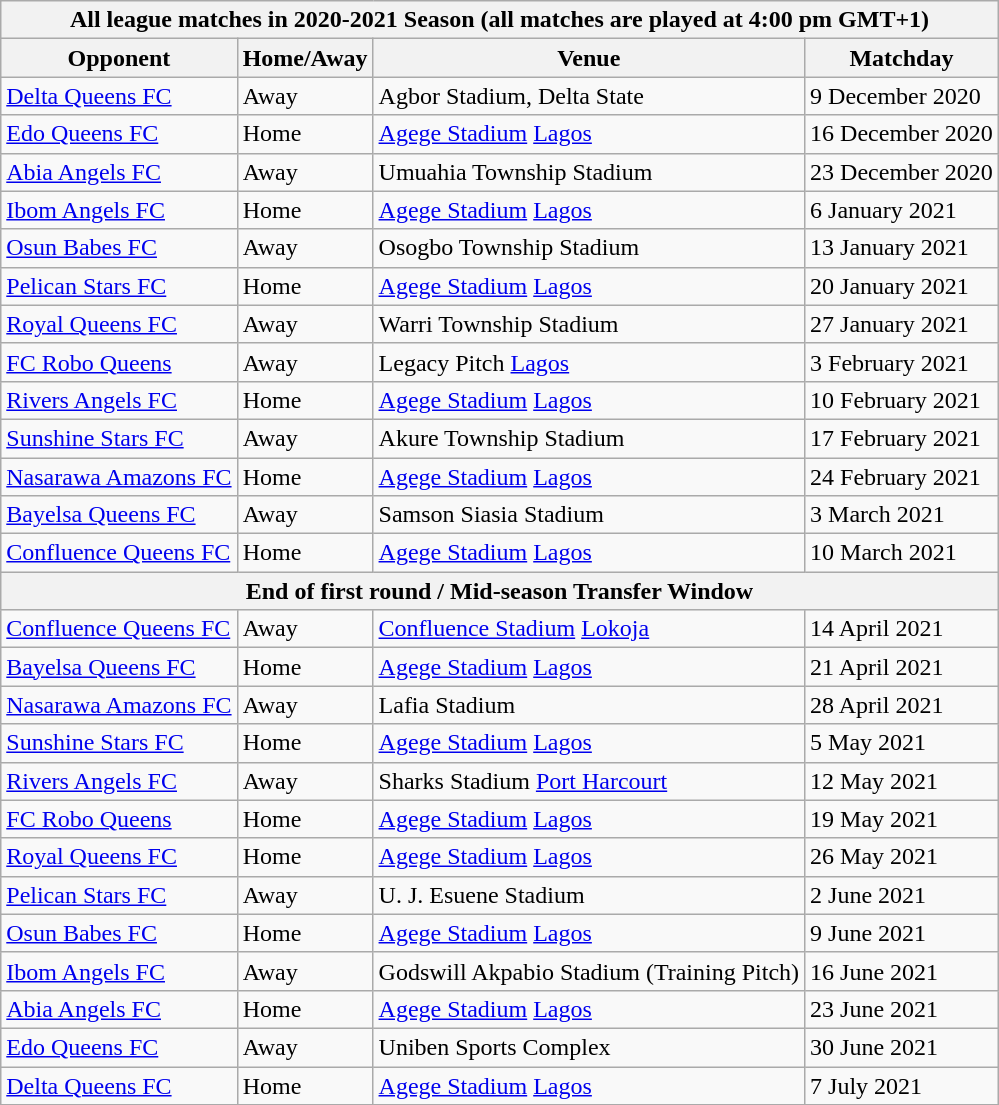<table class="wikitable">
<tr>
<th colspan="4">All league matches in 2020-2021 Season (all matches are played at 4:00 pm GMT+1)</th>
</tr>
<tr>
<th>Opponent</th>
<th>Home/Away</th>
<th>Venue</th>
<th>Matchday</th>
</tr>
<tr>
<td><a href='#'>Delta Queens FC</a></td>
<td>Away</td>
<td>Agbor Stadium, Delta State</td>
<td>9 December 2020</td>
</tr>
<tr>
<td><a href='#'>Edo Queens FC</a></td>
<td>Home</td>
<td><a href='#'>Agege Stadium</a> <a href='#'>Lagos</a></td>
<td>16 December 2020</td>
</tr>
<tr>
<td><a href='#'>Abia Angels FC</a></td>
<td>Away</td>
<td>Umuahia Township Stadium</td>
<td>23 December 2020</td>
</tr>
<tr>
<td><a href='#'>Ibom Angels FC</a></td>
<td>Home</td>
<td><a href='#'>Agege Stadium</a> <a href='#'>Lagos</a></td>
<td>6 January 2021</td>
</tr>
<tr>
<td><a href='#'>Osun Babes FC</a></td>
<td>Away</td>
<td>Osogbo Township Stadium</td>
<td>13 January 2021</td>
</tr>
<tr>
<td><a href='#'>Pelican Stars FC</a></td>
<td>Home</td>
<td><a href='#'>Agege Stadium</a> <a href='#'>Lagos</a></td>
<td>20 January 2021</td>
</tr>
<tr>
<td><a href='#'>Royal Queens FC</a></td>
<td>Away</td>
<td>Warri Township Stadium</td>
<td>27 January 2021</td>
</tr>
<tr>
<td><a href='#'>FC Robo Queens</a></td>
<td>Away</td>
<td>Legacy Pitch <a href='#'>Lagos</a></td>
<td>3 February 2021</td>
</tr>
<tr>
<td><a href='#'>Rivers Angels FC</a></td>
<td>Home</td>
<td><a href='#'>Agege Stadium</a> <a href='#'>Lagos</a></td>
<td>10 February 2021</td>
</tr>
<tr>
<td><a href='#'>Sunshine Stars FC</a></td>
<td>Away</td>
<td>Akure Township Stadium</td>
<td>17 February 2021</td>
</tr>
<tr>
<td><a href='#'>Nasarawa Amazons FC</a></td>
<td>Home</td>
<td><a href='#'>Agege Stadium</a> <a href='#'>Lagos</a></td>
<td>24 February 2021</td>
</tr>
<tr>
<td><a href='#'>Bayelsa Queens FC</a></td>
<td>Away</td>
<td>Samson Siasia Stadium</td>
<td>3 March 2021</td>
</tr>
<tr>
<td><a href='#'>Confluence Queens FC</a></td>
<td>Home</td>
<td><a href='#'>Agege Stadium</a> <a href='#'>Lagos</a></td>
<td>10 March 2021</td>
</tr>
<tr>
<th colspan="4">End of first round / Mid-season Transfer Window</th>
</tr>
<tr>
<td><a href='#'>Confluence Queens FC</a></td>
<td>Away</td>
<td><a href='#'>Confluence Stadium</a> <a href='#'>Lokoja</a></td>
<td>14 April 2021</td>
</tr>
<tr>
<td><a href='#'>Bayelsa Queens FC</a></td>
<td>Home</td>
<td><a href='#'>Agege Stadium</a> <a href='#'>Lagos</a></td>
<td>21 April 2021</td>
</tr>
<tr>
<td><a href='#'>Nasarawa Amazons FC</a></td>
<td>Away</td>
<td>Lafia Stadium</td>
<td>28 April 2021</td>
</tr>
<tr>
<td><a href='#'>Sunshine Stars FC</a></td>
<td>Home</td>
<td><a href='#'>Agege Stadium</a> <a href='#'>Lagos</a></td>
<td>5 May 2021</td>
</tr>
<tr>
<td><a href='#'>Rivers Angels FC</a></td>
<td>Away</td>
<td>Sharks Stadium <a href='#'>Port Harcourt</a></td>
<td>12 May 2021</td>
</tr>
<tr>
<td><a href='#'>FC Robo Queens</a></td>
<td>Home</td>
<td><a href='#'>Agege Stadium</a> <a href='#'>Lagos</a></td>
<td>19 May 2021</td>
</tr>
<tr>
<td><a href='#'>Royal Queens FC</a></td>
<td>Home</td>
<td><a href='#'>Agege Stadium</a> <a href='#'>Lagos</a></td>
<td>26 May 2021</td>
</tr>
<tr>
<td><a href='#'>Pelican Stars FC</a></td>
<td>Away</td>
<td>U. J. Esuene Stadium</td>
<td>2 June 2021</td>
</tr>
<tr>
<td><a href='#'>Osun Babes FC</a></td>
<td>Home</td>
<td><a href='#'>Agege Stadium</a> <a href='#'>Lagos</a></td>
<td>9 June 2021</td>
</tr>
<tr>
<td><a href='#'>Ibom Angels FC</a></td>
<td>Away</td>
<td>Godswill Akpabio Stadium (Training Pitch)</td>
<td>16 June 2021</td>
</tr>
<tr>
<td><a href='#'>Abia Angels FC</a></td>
<td>Home</td>
<td><a href='#'>Agege Stadium</a> <a href='#'>Lagos</a></td>
<td>23 June 2021</td>
</tr>
<tr>
<td><a href='#'>Edo Queens FC</a></td>
<td>Away</td>
<td>Uniben Sports Complex</td>
<td>30 June 2021</td>
</tr>
<tr>
<td><a href='#'>Delta Queens FC</a></td>
<td>Home</td>
<td><a href='#'>Agege Stadium</a> <a href='#'>Lagos</a></td>
<td>7 July 2021</td>
</tr>
<tr>
</tr>
</table>
